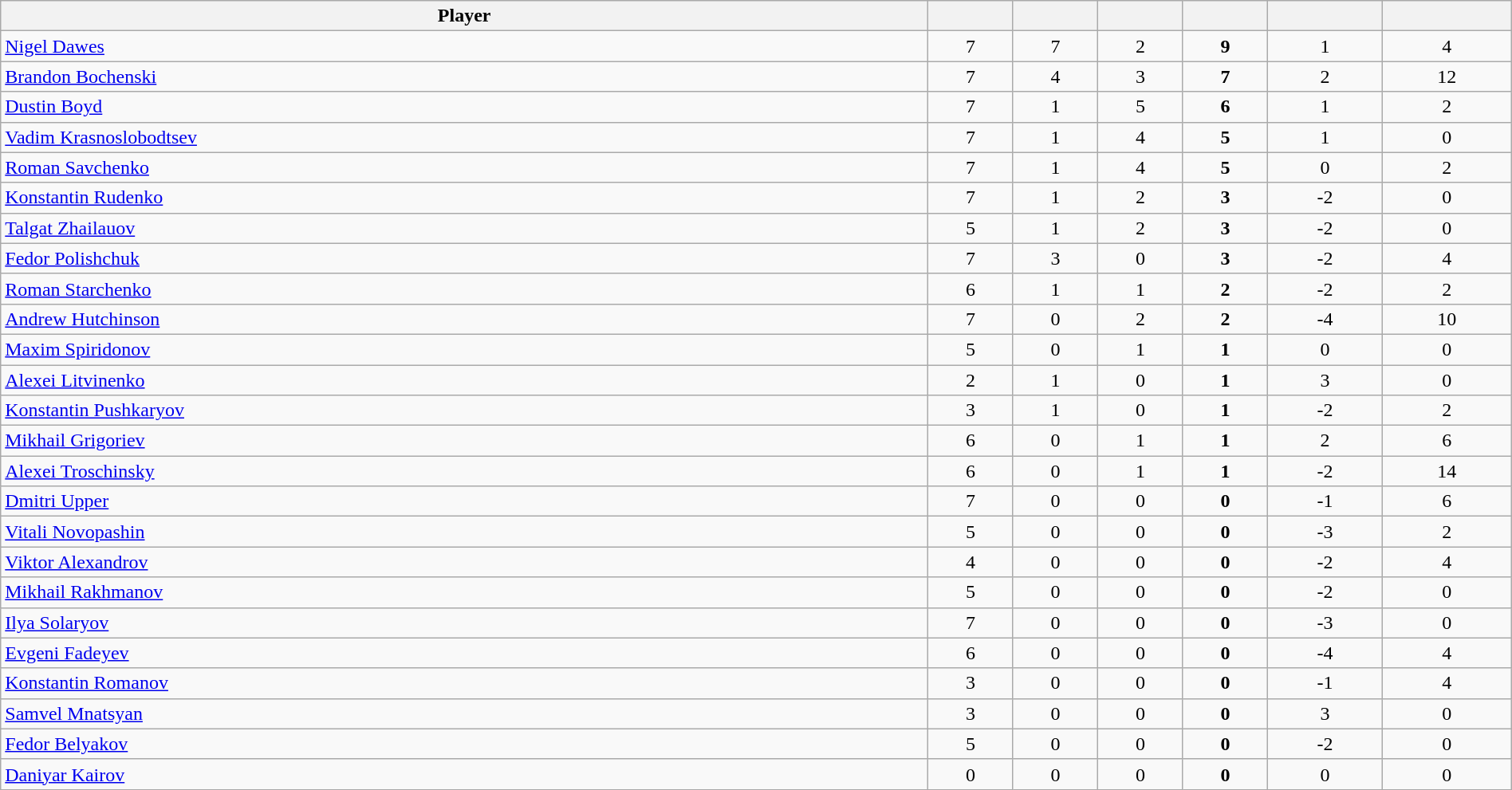<table class="wikitable sortable" style="width:100%; text-align:center;">
<tr align=center>
<th>Player</th>
<th></th>
<th></th>
<th></th>
<th></th>
<th data-sort-type="number"></th>
<th></th>
</tr>
<tr align=center>
<td align=left><a href='#'>Nigel Dawes</a></td>
<td>7</td>
<td>7</td>
<td>2</td>
<td><strong>9</strong></td>
<td>1</td>
<td>4</td>
</tr>
<tr align=center>
<td align=left><a href='#'>Brandon Bochenski</a></td>
<td>7</td>
<td>4</td>
<td>3</td>
<td><strong>7</strong></td>
<td>2</td>
<td>12</td>
</tr>
<tr align=center>
<td align=left><a href='#'>Dustin Boyd</a></td>
<td>7</td>
<td>1</td>
<td>5</td>
<td><strong>6</strong></td>
<td>1</td>
<td>2</td>
</tr>
<tr align=center>
<td align=left><a href='#'>Vadim Krasnoslobodtsev</a></td>
<td>7</td>
<td>1</td>
<td>4</td>
<td><strong>5</strong></td>
<td>1</td>
<td>0</td>
</tr>
<tr align=center>
<td align=left><a href='#'>Roman Savchenko</a></td>
<td>7</td>
<td>1</td>
<td>4</td>
<td><strong>5</strong></td>
<td>0</td>
<td>2</td>
</tr>
<tr align=center>
<td align=left><a href='#'>Konstantin Rudenko</a></td>
<td>7</td>
<td>1</td>
<td>2</td>
<td><strong>3</strong></td>
<td>-2</td>
<td>0</td>
</tr>
<tr align=center>
<td align=left><a href='#'>Talgat Zhailauov</a></td>
<td>5</td>
<td>1</td>
<td>2</td>
<td><strong>3</strong></td>
<td>-2</td>
<td>0</td>
</tr>
<tr align=center>
<td align=left><a href='#'>Fedor Polishchuk</a></td>
<td>7</td>
<td>3</td>
<td>0</td>
<td><strong>3</strong></td>
<td>-2</td>
<td>4</td>
</tr>
<tr align=center>
<td align=left><a href='#'>Roman Starchenko</a></td>
<td>6</td>
<td>1</td>
<td>1</td>
<td><strong>2</strong></td>
<td>-2</td>
<td>2</td>
</tr>
<tr align=center>
<td align=left><a href='#'>Andrew Hutchinson</a></td>
<td>7</td>
<td>0</td>
<td>2</td>
<td><strong>2</strong></td>
<td>-4</td>
<td>10</td>
</tr>
<tr align=center>
<td align=left><a href='#'>Maxim Spiridonov</a></td>
<td>5</td>
<td>0</td>
<td>1</td>
<td><strong>1</strong></td>
<td>0</td>
<td>0</td>
</tr>
<tr align=center>
<td align=left><a href='#'>Alexei Litvinenko</a></td>
<td>2</td>
<td>1</td>
<td>0</td>
<td><strong>1</strong></td>
<td>3</td>
<td>0</td>
</tr>
<tr align=center>
<td align=left><a href='#'>Konstantin Pushkaryov</a></td>
<td>3</td>
<td>1</td>
<td>0</td>
<td><strong>1</strong></td>
<td>-2</td>
<td>2</td>
</tr>
<tr align=center>
<td align=left><a href='#'>Mikhail Grigoriev</a></td>
<td>6</td>
<td>0</td>
<td>1</td>
<td><strong>1</strong></td>
<td>2</td>
<td>6</td>
</tr>
<tr align=center>
<td align=left><a href='#'>Alexei Troschinsky</a></td>
<td>6</td>
<td>0</td>
<td>1</td>
<td><strong>1</strong></td>
<td>-2</td>
<td>14</td>
</tr>
<tr align=center>
<td align=left><a href='#'>Dmitri Upper</a></td>
<td>7</td>
<td>0</td>
<td>0</td>
<td><strong>0</strong></td>
<td>-1</td>
<td>6</td>
</tr>
<tr align=center>
<td align=left><a href='#'>Vitali Novopashin</a></td>
<td>5</td>
<td>0</td>
<td>0</td>
<td><strong>0</strong></td>
<td>-3</td>
<td>2</td>
</tr>
<tr align=center>
<td align=left><a href='#'>Viktor Alexandrov</a></td>
<td>4</td>
<td>0</td>
<td>0</td>
<td><strong>0</strong></td>
<td>-2</td>
<td>4</td>
</tr>
<tr align=center>
<td align=left><a href='#'>Mikhail Rakhmanov</a></td>
<td>5</td>
<td>0</td>
<td>0</td>
<td><strong>0</strong></td>
<td>-2</td>
<td>0</td>
</tr>
<tr align=center>
<td align=left><a href='#'>Ilya Solaryov</a></td>
<td>7</td>
<td>0</td>
<td>0</td>
<td><strong>0</strong></td>
<td>-3</td>
<td>0</td>
</tr>
<tr align=center>
<td align=left><a href='#'>Evgeni Fadeyev</a></td>
<td>6</td>
<td>0</td>
<td>0</td>
<td><strong>0</strong></td>
<td>-4</td>
<td>4</td>
</tr>
<tr align=center>
<td align=left><a href='#'>Konstantin Romanov</a></td>
<td>3</td>
<td>0</td>
<td>0</td>
<td><strong>0</strong></td>
<td>-1</td>
<td>4</td>
</tr>
<tr align=center>
<td align=left><a href='#'>Samvel Mnatsyan</a></td>
<td>3</td>
<td>0</td>
<td>0</td>
<td><strong>0</strong></td>
<td>3</td>
<td>0</td>
</tr>
<tr align=center>
<td align=left><a href='#'>Fedor Belyakov</a></td>
<td>5</td>
<td>0</td>
<td>0</td>
<td><strong>0</strong></td>
<td>-2</td>
<td>0</td>
</tr>
<tr align=center>
<td align=left><a href='#'>Daniyar Kairov</a></td>
<td>0</td>
<td>0</td>
<td>0</td>
<td><strong>0</strong></td>
<td>0</td>
<td>0</td>
</tr>
</table>
